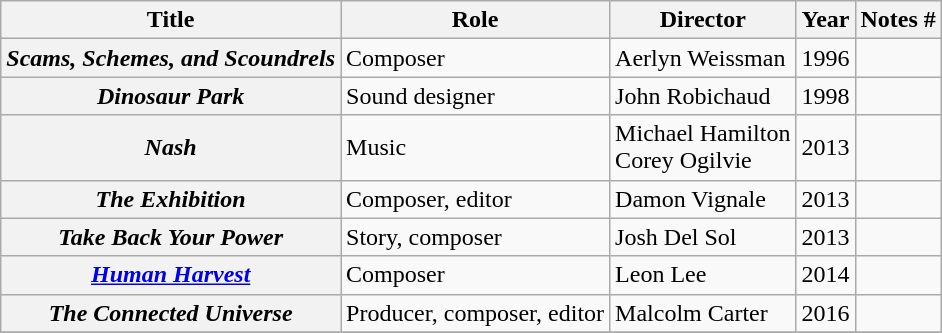<table class="wikitable plainrowheaders sortable">
<tr>
<th scope="col">Title</th>
<th scope="col">Role</th>
<th scope="col">Director</th>
<th scope="col">Year</th>
<th scope="col" class="unsortable">Notes #</th>
</tr>
<tr>
<th scope="row"><em>Scams, Schemes, and Scoundrels</em></th>
<td>Composer</td>
<td>Aerlyn Weissman</td>
<td>1996</td>
<td></td>
</tr>
<tr>
<th scope="row"><em>Dinosaur Park</em></th>
<td>Sound designer</td>
<td>John Robichaud</td>
<td>1998</td>
<td></td>
</tr>
<tr>
<th scope="row"><em>Nash</em></th>
<td>Music</td>
<td>Michael Hamilton<br>Corey Ogilvie</td>
<td>2013</td>
<td></td>
</tr>
<tr>
<th scope="row"><em>The Exhibition</em></th>
<td>Composer, editor</td>
<td>Damon Vignale</td>
<td>2013</td>
<td></td>
</tr>
<tr>
<th scope="row"><em>Take Back Your Power</em></th>
<td>Story, composer</td>
<td>Josh Del Sol</td>
<td>2013</td>
<td></td>
</tr>
<tr>
<th scope="row"><em><a href='#'>Human Harvest</a></em></th>
<td>Composer</td>
<td>Leon Lee</td>
<td>2014</td>
<td></td>
</tr>
<tr>
<th scope="row"><em>The Connected Universe</em></th>
<td>Producer, composer, editor</td>
<td>Malcolm Carter</td>
<td>2016</td>
<td></td>
</tr>
<tr>
</tr>
</table>
